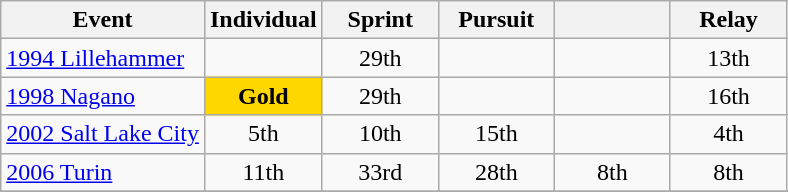<table class="wikitable" style="text-align: center;">
<tr ">
<th>Event</th>
<th style="width:70px;">Individual</th>
<th style="width:70px;">Sprint</th>
<th style="width:70px;">Pursuit</th>
<th style="width:70px;"></th>
<th style="width:70px;">Relay</th>
</tr>
<tr>
<td align=left> <a href='#'>1994 Lillehammer</a></td>
<td></td>
<td>29th</td>
<td></td>
<td></td>
<td>13th</td>
</tr>
<tr>
<td align=left> <a href='#'>1998 Nagano</a></td>
<td style="background: gold;"><strong>Gold</strong></td>
<td>29th</td>
<td></td>
<td></td>
<td>16th</td>
</tr>
<tr>
<td align=left> <a href='#'>2002 Salt Lake City</a></td>
<td>5th</td>
<td>10th</td>
<td>15th</td>
<td></td>
<td>4th</td>
</tr>
<tr>
<td align=left> <a href='#'>2006 Turin</a></td>
<td>11th</td>
<td>33rd</td>
<td>28th</td>
<td>8th</td>
<td>8th</td>
</tr>
<tr>
</tr>
</table>
